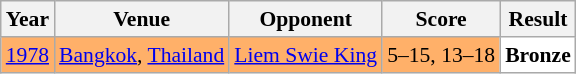<table class="sortable wikitable" style="font-size: 90%;">
<tr>
<th>Year</th>
<th>Venue</th>
<th>Opponent</th>
<th>Score</th>
<th>Result</th>
</tr>
<tr style="background:#FFB069">
<td align="center"><a href='#'>1978</a></td>
<td align="left"><a href='#'>Bangkok</a>, <a href='#'>Thailand</a></td>
<td align="left"> <a href='#'>Liem Swie King</a></td>
<td align="left">5–15, 13–18</td>
<td style="text-align:left; background:white"> <strong>Bronze</strong></td>
</tr>
</table>
